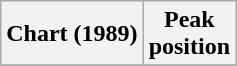<table class="wikitable sortable plainrowheaders">
<tr>
<th>Chart (1989)</th>
<th>Peak<br>position</th>
</tr>
<tr>
</tr>
</table>
